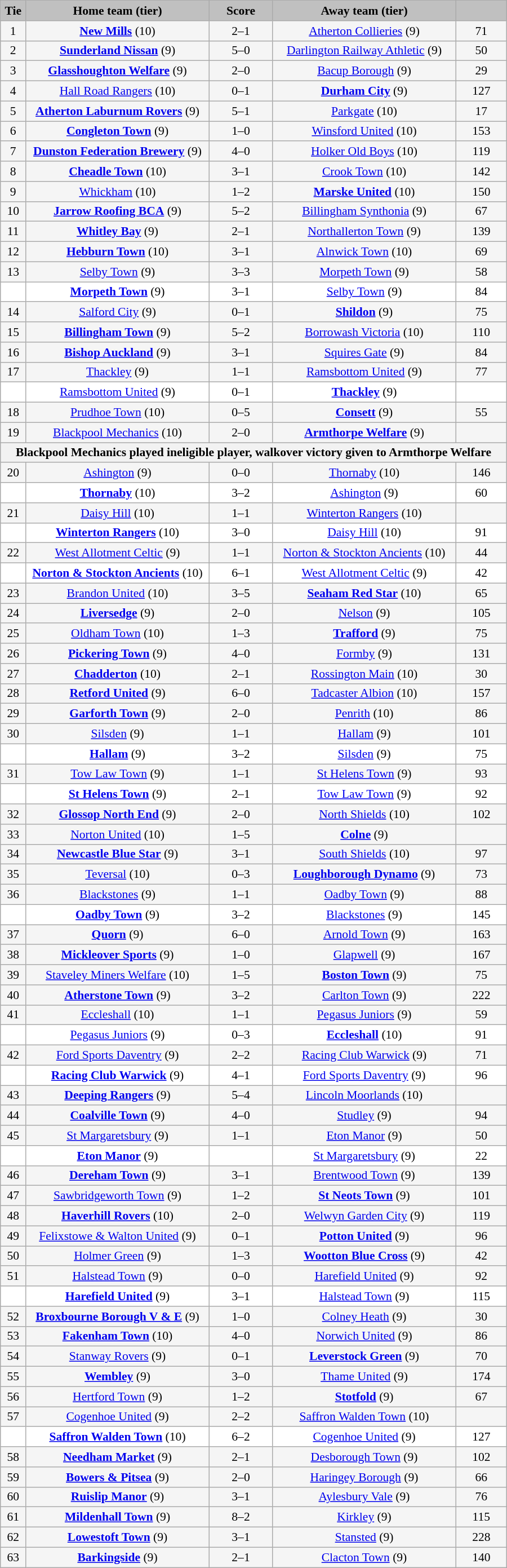<table class="wikitable" style="width: 600px; background:WhiteSmoke; text-align:center; font-size:90%">
<tr>
<td scope="col" style="width:  5.00%; background:silver;"><strong>Tie</strong></td>
<td scope="col" style="width: 36.25%; background:silver;"><strong>Home team (tier)</strong></td>
<td scope="col" style="width: 12.50%; background:silver;"><strong>Score</strong></td>
<td scope="col" style="width: 36.25%; background:silver;"><strong>Away team (tier)</strong></td>
<td scope="col" style="width: 10.00%; background:silver;"><strong></strong></td>
</tr>
<tr>
<td>1</td>
<td><strong><a href='#'>New Mills</a></strong> (10)</td>
<td>2–1</td>
<td><a href='#'>Atherton Collieries</a> (9)</td>
<td>71</td>
</tr>
<tr>
<td>2</td>
<td><strong><a href='#'>Sunderland Nissan</a></strong> (9)</td>
<td>5–0</td>
<td><a href='#'>Darlington Railway Athletic</a> (9)</td>
<td>50</td>
</tr>
<tr>
<td>3</td>
<td><strong><a href='#'>Glasshoughton Welfare</a></strong> (9)</td>
<td>2–0</td>
<td><a href='#'>Bacup Borough</a> (9)</td>
<td>29</td>
</tr>
<tr>
<td>4</td>
<td><a href='#'>Hall Road Rangers</a> (10)</td>
<td>0–1</td>
<td><strong><a href='#'>Durham City</a></strong> (9)</td>
<td>127</td>
</tr>
<tr>
<td>5</td>
<td><strong><a href='#'>Atherton Laburnum Rovers</a></strong> (9)</td>
<td>5–1</td>
<td><a href='#'>Parkgate</a> (10)</td>
<td>17</td>
</tr>
<tr>
<td>6</td>
<td><strong><a href='#'>Congleton Town</a></strong> (9)</td>
<td>1–0</td>
<td><a href='#'>Winsford United</a> (10)</td>
<td>153</td>
</tr>
<tr>
<td>7</td>
<td><strong><a href='#'>Dunston Federation Brewery</a></strong> (9)</td>
<td>4–0</td>
<td><a href='#'>Holker Old Boys</a> (10)</td>
<td>119</td>
</tr>
<tr>
<td>8</td>
<td><strong><a href='#'>Cheadle Town</a></strong> (10)</td>
<td>3–1</td>
<td><a href='#'>Crook Town</a> (10)</td>
<td>142</td>
</tr>
<tr>
<td>9</td>
<td><a href='#'>Whickham</a> (10)</td>
<td>1–2</td>
<td><strong><a href='#'>Marske United</a></strong> (10)</td>
<td>150</td>
</tr>
<tr>
<td>10</td>
<td><strong><a href='#'>Jarrow Roofing BCA</a></strong> (9)</td>
<td>5–2</td>
<td><a href='#'>Billingham Synthonia</a> (9)</td>
<td>67</td>
</tr>
<tr>
<td>11</td>
<td><strong><a href='#'>Whitley Bay</a></strong> (9)</td>
<td>2–1</td>
<td><a href='#'>Northallerton Town</a> (9)</td>
<td>139</td>
</tr>
<tr>
<td>12</td>
<td><strong><a href='#'>Hebburn Town</a></strong> (10)</td>
<td>3–1</td>
<td><a href='#'>Alnwick Town</a> (10)</td>
<td>69</td>
</tr>
<tr>
<td>13</td>
<td><a href='#'>Selby Town</a> (9)</td>
<td>3–3</td>
<td><a href='#'>Morpeth Town</a> (9)</td>
<td>58</td>
</tr>
<tr style="background:white;">
<td><em></em></td>
<td><strong><a href='#'>Morpeth Town</a></strong> (9)</td>
<td>3–1</td>
<td><a href='#'>Selby Town</a> (9)</td>
<td>84</td>
</tr>
<tr>
<td>14</td>
<td><a href='#'>Salford City</a> (9)</td>
<td>0–1</td>
<td><strong><a href='#'>Shildon</a></strong> (9)</td>
<td>75</td>
</tr>
<tr>
<td>15</td>
<td><strong><a href='#'>Billingham Town</a></strong> (9)</td>
<td>5–2</td>
<td><a href='#'>Borrowash Victoria</a> (10)</td>
<td>110</td>
</tr>
<tr>
<td>16</td>
<td><strong><a href='#'>Bishop Auckland</a></strong> (9)</td>
<td>3–1</td>
<td><a href='#'>Squires Gate</a> (9)</td>
<td>84</td>
</tr>
<tr>
<td>17</td>
<td><a href='#'>Thackley</a> (9)</td>
<td>1–1</td>
<td><a href='#'>Ramsbottom United</a> (9)</td>
<td>77</td>
</tr>
<tr style="background:white;">
<td><em></em></td>
<td><a href='#'>Ramsbottom United</a> (9)</td>
<td>0–1</td>
<td><strong><a href='#'>Thackley</a></strong> (9)</td>
<td></td>
</tr>
<tr>
<td>18</td>
<td><a href='#'>Prudhoe Town</a> (10)</td>
<td>0–5</td>
<td><strong><a href='#'>Consett</a></strong> (9)</td>
<td>55</td>
</tr>
<tr>
<td>19</td>
<td><a href='#'>Blackpool Mechanics</a> (10)</td>
<td>2–0</td>
<td><strong><a href='#'>Armthorpe Welfare</a></strong> (9)</td>
<td></td>
</tr>
<tr>
<th colspan=5>Blackpool Mechanics played ineligible player, walkover victory given to Armthorpe Welfare</th>
</tr>
<tr>
<td>20</td>
<td><a href='#'>Ashington</a> (9)</td>
<td>0–0</td>
<td><a href='#'>Thornaby</a> (10)</td>
<td>146</td>
</tr>
<tr style="background:white;">
<td><em></em></td>
<td><strong><a href='#'>Thornaby</a></strong> (10)</td>
<td>3–2</td>
<td><a href='#'>Ashington</a> (9)</td>
<td>60</td>
</tr>
<tr>
<td>21</td>
<td><a href='#'>Daisy Hill</a> (10)</td>
<td>1–1</td>
<td><a href='#'>Winterton Rangers</a> (10)</td>
<td></td>
</tr>
<tr style="background:white;">
<td><em></em></td>
<td><strong><a href='#'>Winterton Rangers</a></strong> (10)</td>
<td>3–0</td>
<td><a href='#'>Daisy Hill</a> (10)</td>
<td>91</td>
</tr>
<tr>
<td>22</td>
<td><a href='#'>West Allotment Celtic</a> (9)</td>
<td>1–1</td>
<td><a href='#'>Norton & Stockton Ancients</a> (10)</td>
<td>44</td>
</tr>
<tr style="background:white;">
<td><em></em></td>
<td><strong><a href='#'>Norton & Stockton Ancients</a></strong> (10)</td>
<td>6–1</td>
<td><a href='#'>West Allotment Celtic</a> (9)</td>
<td>42</td>
</tr>
<tr>
<td>23</td>
<td><a href='#'>Brandon United</a> (10)</td>
<td>3–5</td>
<td><strong><a href='#'>Seaham Red Star</a></strong> (10)</td>
<td>65</td>
</tr>
<tr>
<td>24</td>
<td><strong><a href='#'>Liversedge</a></strong> (9)</td>
<td>2–0</td>
<td><a href='#'>Nelson</a> (9)</td>
<td>105</td>
</tr>
<tr>
<td>25</td>
<td><a href='#'>Oldham Town</a> (10)</td>
<td>1–3</td>
<td><strong><a href='#'>Trafford</a></strong> (9)</td>
<td>75</td>
</tr>
<tr>
<td>26</td>
<td><strong><a href='#'>Pickering Town</a></strong> (9)</td>
<td>4–0</td>
<td><a href='#'>Formby</a> (9)</td>
<td>131</td>
</tr>
<tr>
<td>27</td>
<td><strong><a href='#'>Chadderton</a></strong> (10)</td>
<td>2–1</td>
<td><a href='#'>Rossington Main</a> (10)</td>
<td>30</td>
</tr>
<tr>
<td>28</td>
<td><strong><a href='#'>Retford United</a></strong> (9)</td>
<td>6–0</td>
<td><a href='#'>Tadcaster Albion</a> (10)</td>
<td>157</td>
</tr>
<tr>
<td>29</td>
<td><strong><a href='#'>Garforth Town</a></strong> (9)</td>
<td>2–0</td>
<td><a href='#'>Penrith</a> (10)</td>
<td>86</td>
</tr>
<tr>
<td>30</td>
<td><a href='#'>Silsden</a> (9)</td>
<td>1–1</td>
<td><a href='#'>Hallam</a> (9)</td>
<td>101</td>
</tr>
<tr style="background:white;">
<td><em></em></td>
<td><strong><a href='#'>Hallam</a></strong> (9)</td>
<td>3–2</td>
<td><a href='#'>Silsden</a> (9)</td>
<td>75</td>
</tr>
<tr>
<td>31</td>
<td><a href='#'>Tow Law Town</a> (9)</td>
<td>1–1</td>
<td><a href='#'>St Helens Town</a> (9)</td>
<td>93</td>
</tr>
<tr style="background:white;">
<td><em></em></td>
<td><strong><a href='#'>St Helens Town</a></strong> (9)</td>
<td>2–1</td>
<td><a href='#'>Tow Law Town</a> (9)</td>
<td>92</td>
</tr>
<tr>
<td>32</td>
<td><strong><a href='#'>Glossop North End</a></strong> (9)</td>
<td>2–0</td>
<td><a href='#'>North Shields</a> (10)</td>
<td>102</td>
</tr>
<tr>
<td>33</td>
<td><a href='#'>Norton United</a> (10)</td>
<td>1–5</td>
<td><strong><a href='#'>Colne</a></strong> (9)</td>
<td></td>
</tr>
<tr>
<td>34</td>
<td><strong><a href='#'>Newcastle Blue Star</a></strong> (9)</td>
<td>3–1</td>
<td><a href='#'>South Shields</a> (10)</td>
<td>97</td>
</tr>
<tr>
<td>35</td>
<td><a href='#'>Teversal</a> (10)</td>
<td>0–3</td>
<td><strong><a href='#'>Loughborough Dynamo</a></strong> (9)</td>
<td>73</td>
</tr>
<tr>
<td>36</td>
<td><a href='#'>Blackstones</a> (9)</td>
<td>1–1</td>
<td><a href='#'>Oadby Town</a> (9)</td>
<td>88</td>
</tr>
<tr style="background:white;">
<td><em></em></td>
<td><strong><a href='#'>Oadby Town</a></strong> (9)</td>
<td>3–2</td>
<td><a href='#'>Blackstones</a> (9)</td>
<td>145</td>
</tr>
<tr>
<td>37</td>
<td><strong><a href='#'>Quorn</a></strong> (9)</td>
<td>6–0</td>
<td><a href='#'>Arnold Town</a> (9)</td>
<td>163</td>
</tr>
<tr>
<td>38</td>
<td><strong><a href='#'>Mickleover Sports</a></strong> (9)</td>
<td>1–0</td>
<td><a href='#'>Glapwell</a> (9)</td>
<td>167</td>
</tr>
<tr>
<td>39</td>
<td><a href='#'>Staveley Miners Welfare</a> (10)</td>
<td>1–5</td>
<td><strong><a href='#'>Boston Town</a></strong> (9)</td>
<td>75</td>
</tr>
<tr>
<td>40</td>
<td><strong><a href='#'>Atherstone Town</a></strong> (9)</td>
<td>3–2</td>
<td><a href='#'>Carlton Town</a> (9)</td>
<td>222</td>
</tr>
<tr>
<td>41</td>
<td><a href='#'>Eccleshall</a> (10)</td>
<td>1–1</td>
<td><a href='#'>Pegasus Juniors</a> (9)</td>
<td>59</td>
</tr>
<tr style="background:white;">
<td><em></em></td>
<td><a href='#'>Pegasus Juniors</a> (9)</td>
<td>0–3</td>
<td><strong><a href='#'>Eccleshall</a></strong> (10)</td>
<td>91</td>
</tr>
<tr>
<td>42</td>
<td><a href='#'>Ford Sports Daventry</a> (9)</td>
<td>2–2</td>
<td><a href='#'>Racing Club Warwick</a> (9)</td>
<td>71</td>
</tr>
<tr style="background:white;">
<td><em></em></td>
<td><strong><a href='#'>Racing Club Warwick</a></strong> (9)</td>
<td>4–1</td>
<td><a href='#'>Ford Sports Daventry</a> (9)</td>
<td>96</td>
</tr>
<tr>
<td>43</td>
<td><strong><a href='#'>Deeping Rangers</a></strong> (9)</td>
<td>5–4</td>
<td><a href='#'>Lincoln Moorlands</a> (10)</td>
<td></td>
</tr>
<tr>
<td>44</td>
<td><strong><a href='#'>Coalville Town</a></strong> (9)</td>
<td>4–0</td>
<td><a href='#'>Studley</a> (9)</td>
<td>94</td>
</tr>
<tr>
<td>45</td>
<td><a href='#'>St Margaretsbury</a> (9)</td>
<td>1–1</td>
<td><a href='#'>Eton Manor</a> (9)</td>
<td>50</td>
</tr>
<tr style="background:white;">
<td><em></em></td>
<td><strong><a href='#'>Eton Manor</a></strong> (9)</td>
<td></td>
<td><a href='#'>St Margaretsbury</a> (9)</td>
<td>22</td>
</tr>
<tr>
<td>46</td>
<td><strong><a href='#'>Dereham Town</a></strong> (9)</td>
<td>3–1</td>
<td><a href='#'>Brentwood Town</a> (9)</td>
<td>139</td>
</tr>
<tr>
<td>47</td>
<td><a href='#'>Sawbridgeworth Town</a> (9)</td>
<td>1–2</td>
<td><strong><a href='#'>St Neots Town</a></strong> (9)</td>
<td>101</td>
</tr>
<tr>
<td>48</td>
<td><strong><a href='#'>Haverhill Rovers</a></strong> (10)</td>
<td>2–0</td>
<td><a href='#'>Welwyn Garden City</a> (9)</td>
<td>119</td>
</tr>
<tr>
<td>49</td>
<td><a href='#'>Felixstowe & Walton United</a> (9)</td>
<td>0–1</td>
<td><strong><a href='#'>Potton United</a></strong> (9)</td>
<td>96</td>
</tr>
<tr>
<td>50</td>
<td><a href='#'>Holmer Green</a> (9)</td>
<td>1–3</td>
<td><strong><a href='#'>Wootton Blue Cross</a></strong> (9)</td>
<td>42</td>
</tr>
<tr>
<td>51</td>
<td><a href='#'>Halstead Town</a> (9)</td>
<td>0–0</td>
<td><a href='#'>Harefield United</a> (9)</td>
<td>92</td>
</tr>
<tr style="background:white;">
<td><em></em></td>
<td><strong><a href='#'>Harefield United</a></strong> (9)</td>
<td>3–1</td>
<td><a href='#'>Halstead Town</a> (9)</td>
<td>115</td>
</tr>
<tr>
<td>52</td>
<td><strong><a href='#'>Broxbourne Borough V & E</a></strong> (9)</td>
<td>1–0</td>
<td><a href='#'>Colney Heath</a> (9)</td>
<td>30</td>
</tr>
<tr>
<td>53</td>
<td><strong><a href='#'>Fakenham Town</a></strong> (10)</td>
<td>4–0</td>
<td><a href='#'>Norwich United</a> (9)</td>
<td>86</td>
</tr>
<tr>
<td>54</td>
<td><a href='#'>Stanway Rovers</a> (9)</td>
<td>0–1</td>
<td><strong><a href='#'>Leverstock Green</a></strong> (9)</td>
<td>70</td>
</tr>
<tr>
<td>55</td>
<td><strong><a href='#'>Wembley</a></strong> (9)</td>
<td>3–0</td>
<td><a href='#'>Thame United</a> (9)</td>
<td>174</td>
</tr>
<tr>
<td>56</td>
<td><a href='#'>Hertford Town</a> (9)</td>
<td>1–2</td>
<td><strong><a href='#'>Stotfold</a></strong> (9)</td>
<td>67</td>
</tr>
<tr>
<td>57</td>
<td><a href='#'>Cogenhoe United</a> (9)</td>
<td>2–2</td>
<td><a href='#'>Saffron Walden Town</a> (10)</td>
<td></td>
</tr>
<tr style="background:white;">
<td><em></em></td>
<td><strong><a href='#'>Saffron Walden Town</a></strong> (10)</td>
<td>6–2</td>
<td><a href='#'>Cogenhoe United</a> (9)</td>
<td>127</td>
</tr>
<tr>
<td>58</td>
<td><strong><a href='#'>Needham Market</a></strong> (9)</td>
<td>2–1</td>
<td><a href='#'>Desborough Town</a> (9)</td>
<td>102</td>
</tr>
<tr>
<td>59</td>
<td><strong><a href='#'>Bowers & Pitsea</a></strong> (9)</td>
<td>2–0</td>
<td><a href='#'>Haringey Borough</a> (9)</td>
<td>66</td>
</tr>
<tr>
<td>60</td>
<td><strong><a href='#'>Ruislip Manor</a></strong> (9)</td>
<td>3–1</td>
<td><a href='#'>Aylesbury Vale</a> (9)</td>
<td>76</td>
</tr>
<tr>
<td>61</td>
<td><strong><a href='#'>Mildenhall Town</a></strong> (9)</td>
<td>8–2</td>
<td><a href='#'>Kirkley</a> (9)</td>
<td>115</td>
</tr>
<tr>
<td>62</td>
<td><strong><a href='#'>Lowestoft Town</a></strong> (9)</td>
<td>3–1</td>
<td><a href='#'>Stansted</a> (9)</td>
<td>228</td>
</tr>
<tr>
<td>63</td>
<td><strong><a href='#'>Barkingside</a></strong> (9)</td>
<td>2–1</td>
<td><a href='#'>Clacton Town</a> (9)</td>
<td>140</td>
</tr>
</table>
